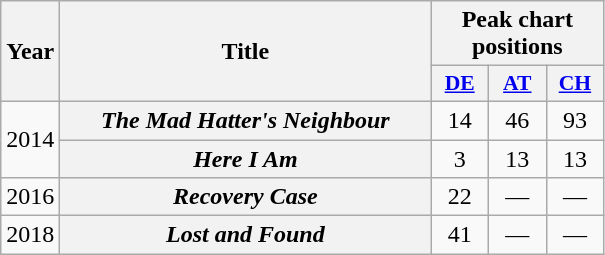<table class="wikitable plainrowheaders" style="text-align:center;">
<tr>
<th scope="col" rowspan="2">Year</th>
<th scope="col" rowspan="2" style="width: 15em;">Title</th>
<th scope="col" colspan="3">Peak chart positions</th>
</tr>
<tr>
<th scope="col" style="width:2.2em; font-size:90%;"><a href='#'>DE</a><br></th>
<th scope="col" style="width:2.2em; font-size:90%;"><a href='#'>AT</a><br></th>
<th scope="col" style="width:2.2em; font-size:90%;"><a href='#'>CH</a><br></th>
</tr>
<tr>
<td rowspan=2>2014</td>
<th scope="row"><em>The Mad Hatter's Neighbour</em></th>
<td>14</td>
<td>46</td>
<td>93</td>
</tr>
<tr>
<th scope="row"><em>Here I Am</em></th>
<td>3</td>
<td>13</td>
<td>13</td>
</tr>
<tr>
<td>2016</td>
<th scope="row"><em>Recovery Case</em></th>
<td>22</td>
<td>—</td>
<td>—</td>
</tr>
<tr>
<td>2018</td>
<th scope="row"><em>Lost and Found</em></th>
<td>41</td>
<td>—</td>
<td>—</td>
</tr>
</table>
